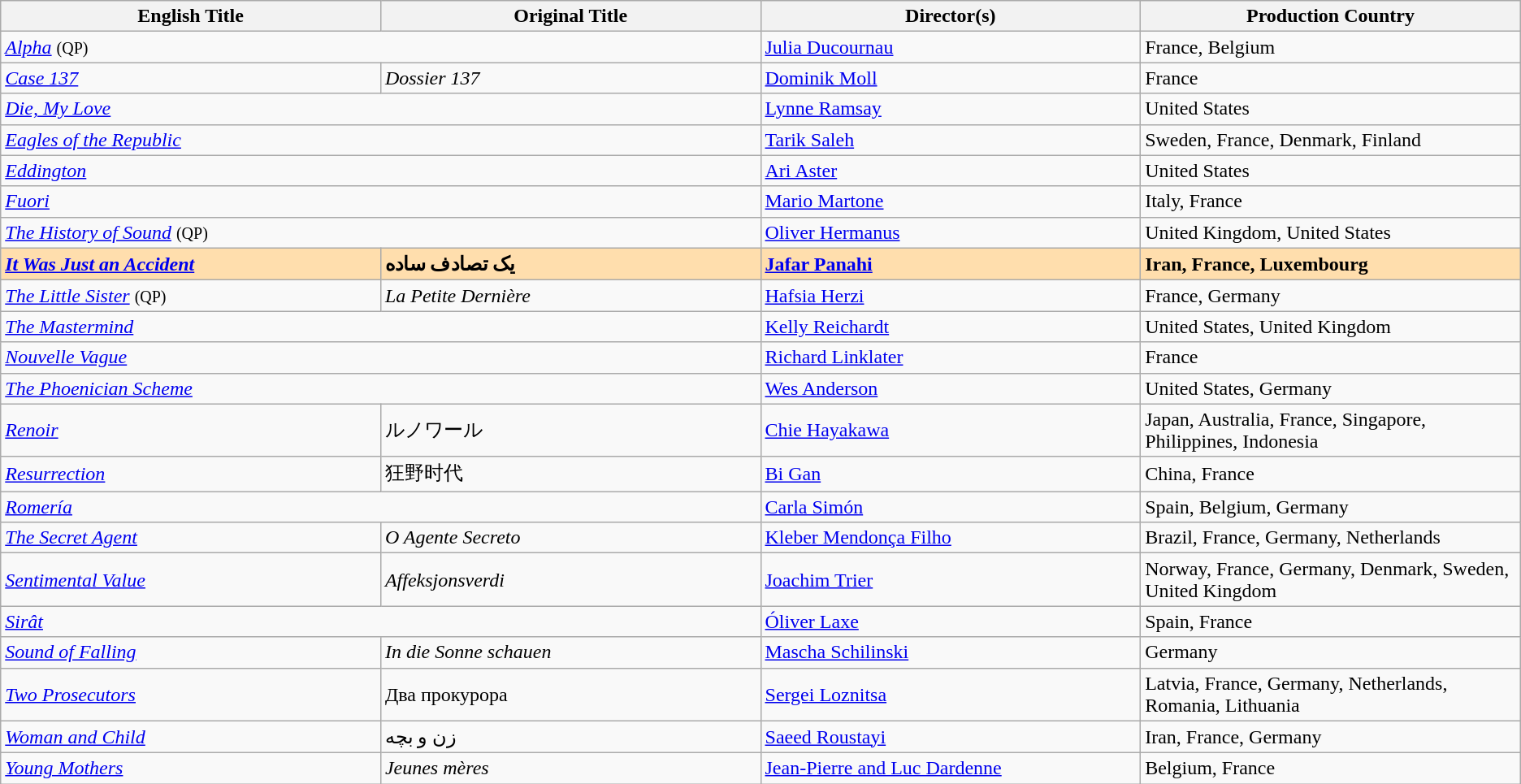<table class="wikitable sortable">
<tr>
<th scope="col" style="width:25%;">English Title</th>
<th scope="col" style="width:25%;">Original Title</th>
<th scope="col" style="width:25%;">Director(s)</th>
<th scope="col" style="width:25%;">Production Country</th>
</tr>
<tr>
<td colspan="2"><em><a href='#'>Alpha</a></em> <small>(QP)</small></td>
<td><a href='#'>Julia Ducournau</a></td>
<td>France, Belgium</td>
</tr>
<tr>
<td><em><a href='#'>Case 137</a></em></td>
<td><em>Dossier 137</em></td>
<td><a href='#'>Dominik Moll</a></td>
<td>France</td>
</tr>
<tr>
<td colspan="2"><em><a href='#'>Die, My Love</a></em></td>
<td><a href='#'>Lynne Ramsay</a></td>
<td>United States</td>
</tr>
<tr>
<td colspan="2"><em><a href='#'>Eagles of the Republic</a></em></td>
<td><a href='#'>Tarik Saleh</a></td>
<td>Sweden, France, Denmark, Finland</td>
</tr>
<tr>
<td colspan="2"><em><a href='#'>Eddington</a></em></td>
<td><a href='#'>Ari Aster</a></td>
<td>United States</td>
</tr>
<tr>
<td colspan="2"><em><a href='#'>Fuori</a></em></td>
<td><a href='#'>Mario Martone</a></td>
<td>Italy, France</td>
</tr>
<tr>
<td colspan="2"><em><a href='#'>The History of Sound</a></em> <small>(QP)</small></td>
<td><a href='#'>Oliver Hermanus</a></td>
<td>United Kingdom, United States</td>
</tr>
<tr style="background:#FFDEAD;">
<td><strong><em><a href='#'>It Was Just an Accident</a></em></strong></td>
<td><strong>یک تصادف ساده</strong></td>
<td><a href='#'><strong>Jafar Panahi</strong></a></td>
<td><strong>Iran, France, Luxembourg</strong></td>
</tr>
<tr>
<td><em><a href='#'>The Little Sister</a></em> <small>(QP)</small></td>
<td><em>La Petite Dernière</em></td>
<td><a href='#'>Hafsia Herzi</a></td>
<td>France, Germany</td>
</tr>
<tr>
<td colspan="2"><em><a href='#'>The Mastermind</a></em></td>
<td><a href='#'>Kelly Reichardt</a></td>
<td>United States, United Kingdom</td>
</tr>
<tr>
<td colspan="2"><em><a href='#'>Nouvelle Vague</a></em></td>
<td><a href='#'>Richard Linklater</a></td>
<td>France</td>
</tr>
<tr>
<td colspan="2"><em><a href='#'>The Phoenician Scheme</a></em></td>
<td><a href='#'>Wes Anderson</a></td>
<td>United States, Germany</td>
</tr>
<tr>
<td><em><a href='#'>Renoir</a></em></td>
<td>ルノワール</td>
<td><a href='#'>Chie Hayakawa</a></td>
<td>Japan, Australia, France, Singapore, Philippines, Indonesia</td>
</tr>
<tr>
<td><em><a href='#'>Resurrection</a></em></td>
<td>狂野时代</td>
<td><a href='#'>Bi Gan</a></td>
<td>China, France</td>
</tr>
<tr>
<td colspan="2"><em><a href='#'>Romería</a></em></td>
<td><a href='#'>Carla Simón</a></td>
<td>Spain, Belgium, Germany</td>
</tr>
<tr>
<td><em><a href='#'>The Secret Agent</a></em></td>
<td><em>O Agente Secreto</em></td>
<td><a href='#'>Kleber Mendonça Filho</a></td>
<td>Brazil, France, Germany, Netherlands</td>
</tr>
<tr>
<td><em><a href='#'>Sentimental Value</a></em></td>
<td><em>Affeksjonsverdi</em></td>
<td><a href='#'>Joachim Trier</a></td>
<td>Norway, France, Germany, Denmark, Sweden, United Kingdom</td>
</tr>
<tr>
<td colspan="2"><em><a href='#'>Sirât</a></em></td>
<td><a href='#'>Óliver Laxe</a></td>
<td>Spain, France</td>
</tr>
<tr>
<td><em><a href='#'>Sound of Falling</a></em></td>
<td><em>In die Sonne schauen</em></td>
<td><a href='#'>Mascha Schilinski</a></td>
<td>Germany</td>
</tr>
<tr>
<td><em><a href='#'>Two Prosecutors</a></em></td>
<td>Два прокурора</td>
<td><a href='#'>Sergei Loznitsa</a></td>
<td>Latvia, France, Germany, Netherlands, Romania, Lithuania</td>
</tr>
<tr>
<td><em><a href='#'>Woman and Child</a></em></td>
<td>زن و بچه</td>
<td><a href='#'>Saeed Roustayi</a></td>
<td>Iran, France, Germany</td>
</tr>
<tr>
<td><em><a href='#'>Young Mothers</a></em></td>
<td><em>Jeunes mères</em></td>
<td><a href='#'>Jean-Pierre and Luc Dardenne</a></td>
<td>Belgium, France</td>
</tr>
</table>
